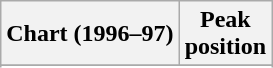<table class="wikitable sortable plainrowheaders" style="text-align:center">
<tr>
<th scope="col">Chart (1996–97)</th>
<th scope="col">Peak<br> position</th>
</tr>
<tr>
</tr>
<tr>
</tr>
<tr>
</tr>
<tr>
</tr>
<tr>
</tr>
</table>
